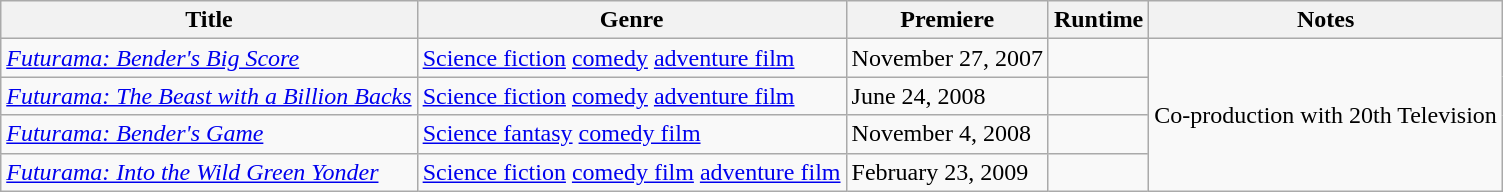<table class="wikitable sortable">
<tr>
<th scope="col">Title</th>
<th scope="col">Genre</th>
<th scope="col">Premiere</th>
<th scope="col">Runtime</th>
<th scope="col">Notes</th>
</tr>
<tr>
<td scope="row"><em><a href='#'>Futurama: Bender's Big Score</a></em></td>
<td><a href='#'>Science fiction</a> <a href='#'>comedy</a> <a href='#'>adventure film</a></td>
<td>November 27, 2007</td>
<td></td>
<td rowspan="5">Co-production with 20th Television</td>
</tr>
<tr>
<td scope="row"><em><a href='#'>Futurama: The Beast with a Billion Backs</a></em></td>
<td><a href='#'>Science fiction</a> <a href='#'>comedy</a> <a href='#'>adventure film</a></td>
<td>June 24, 2008</td>
<td></td>
</tr>
<tr>
<td scope="row"><em><a href='#'>Futurama: Bender's Game</a></em></td>
<td><a href='#'>Science fantasy</a> <a href='#'>comedy film</a></td>
<td>November 4, 2008</td>
<td></td>
</tr>
<tr>
<td scope="row"><em><a href='#'>Futurama: Into the Wild Green Yonder</a></em></td>
<td><a href='#'>Science fiction</a> <a href='#'>comedy film</a> <a href='#'>adventure film</a></td>
<td>February 23, 2009</td>
<td></td>
</tr>
</table>
